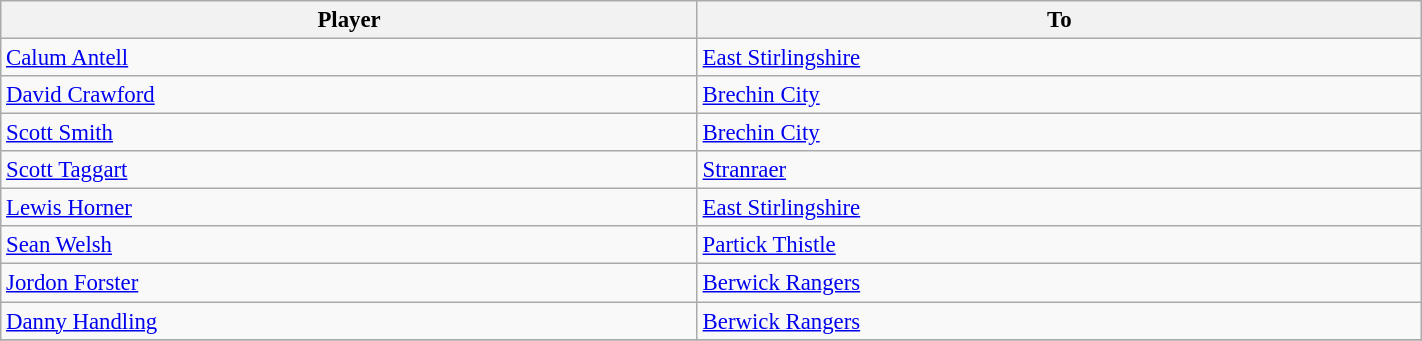<table class="wikitable" style="text-align:center; font-size:95%;width:75%; text-align:left">
<tr>
<th><strong>Player</strong></th>
<th><strong>To</strong></th>
</tr>
<tr>
<td> <a href='#'>Calum Antell</a></td>
<td> <a href='#'>East Stirlingshire</a></td>
</tr>
<tr>
<td> <a href='#'>David Crawford</a></td>
<td> <a href='#'>Brechin City</a></td>
</tr>
<tr>
<td> <a href='#'>Scott Smith</a></td>
<td> <a href='#'>Brechin City</a></td>
</tr>
<tr>
<td> <a href='#'>Scott Taggart</a></td>
<td> <a href='#'>Stranraer</a></td>
</tr>
<tr>
<td> <a href='#'>Lewis Horner</a></td>
<td> <a href='#'>East Stirlingshire</a></td>
</tr>
<tr>
<td> <a href='#'>Sean Welsh</a></td>
<td> <a href='#'>Partick Thistle</a></td>
</tr>
<tr>
<td> <a href='#'>Jordon Forster</a></td>
<td> <a href='#'>Berwick Rangers</a></td>
</tr>
<tr>
<td> <a href='#'>Danny Handling</a></td>
<td> <a href='#'>Berwick Rangers</a></td>
</tr>
<tr>
</tr>
</table>
